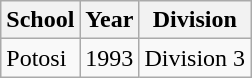<table class="wikitable">
<tr>
<th>School</th>
<th>Year</th>
<th>Division</th>
</tr>
<tr>
<td>Potosi</td>
<td>1993</td>
<td>Division 3</td>
</tr>
</table>
